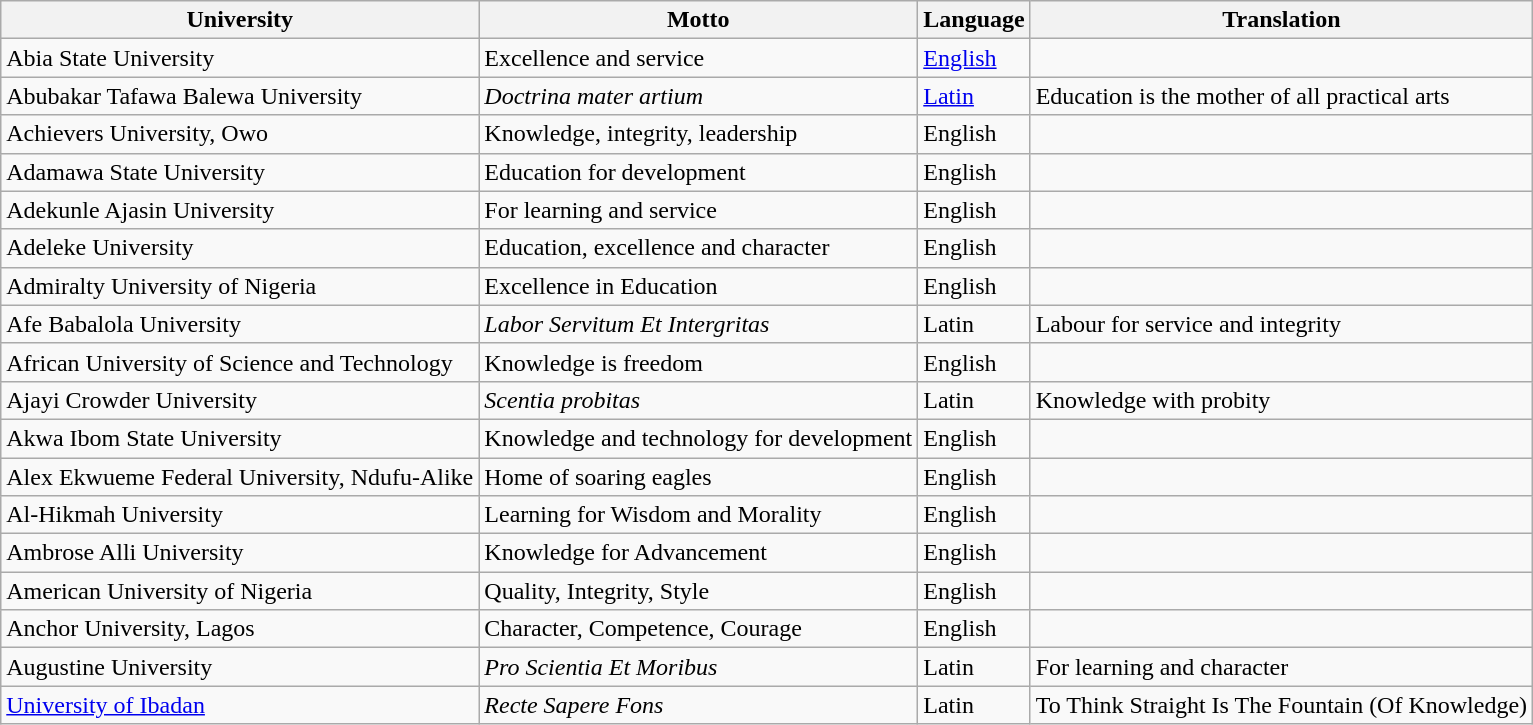<table class="wikitable sortable plainrowheaders">
<tr>
<th>University</th>
<th>Motto</th>
<th>Language</th>
<th>Translation</th>
</tr>
<tr>
<td>Abia State University</td>
<td>Excellence and service</td>
<td><a href='#'>English</a></td>
<td></td>
</tr>
<tr>
<td>Abubakar Tafawa Balewa University</td>
<td><em>Doctrina mater artium</em></td>
<td><a href='#'>Latin</a></td>
<td>Education is the mother of all practical arts</td>
</tr>
<tr>
<td>Achievers University, Owo</td>
<td>Knowledge, integrity, leadership</td>
<td>English</td>
<td></td>
</tr>
<tr>
<td>Adamawa State University</td>
<td>Education for development</td>
<td>English</td>
<td></td>
</tr>
<tr>
<td>Adekunle Ajasin University</td>
<td>For learning and service</td>
<td>English</td>
<td></td>
</tr>
<tr>
<td>Adeleke University</td>
<td>Education, excellence and character</td>
<td>English</td>
<td></td>
</tr>
<tr>
<td>Admiralty University of Nigeria</td>
<td>Excellence in Education</td>
<td>English</td>
<td></td>
</tr>
<tr>
<td>Afe Babalola University</td>
<td><em>Labor Servitum Et Intergritas</em></td>
<td>Latin</td>
<td>Labour for service and integrity</td>
</tr>
<tr>
<td>African University of Science and Technology</td>
<td>Knowledge is freedom</td>
<td>English</td>
<td></td>
</tr>
<tr>
<td>Ajayi Crowder University</td>
<td><em>Scentia probitas</em></td>
<td>Latin</td>
<td>Knowledge with probity</td>
</tr>
<tr>
<td>Akwa Ibom State University</td>
<td>Knowledge and technology for development</td>
<td>English</td>
<td></td>
</tr>
<tr>
<td>Alex Ekwueme Federal University, Ndufu-Alike</td>
<td>Home of soaring eagles</td>
<td>English</td>
<td></td>
</tr>
<tr>
<td>Al-Hikmah University</td>
<td>Learning for Wisdom and Morality</td>
<td>English</td>
<td></td>
</tr>
<tr>
<td>Ambrose Alli University</td>
<td>Knowledge for Advancement</td>
<td>English</td>
<td></td>
</tr>
<tr>
<td>American University of Nigeria</td>
<td>Quality, Integrity, Style</td>
<td>English</td>
<td></td>
</tr>
<tr>
<td>Anchor University, Lagos</td>
<td>Character, Competence, Courage</td>
<td>English</td>
<td></td>
</tr>
<tr>
<td>Augustine University</td>
<td><em>Pro Scientia Et Moribus</em></td>
<td>Latin</td>
<td>For learning and character</td>
</tr>
<tr>
<td><a href='#'>University of Ibadan</a></td>
<td><em>Recte Sapere Fons</em></td>
<td>Latin</td>
<td>To Think Straight Is The Fountain (Of Knowledge)</td>
</tr>
</table>
